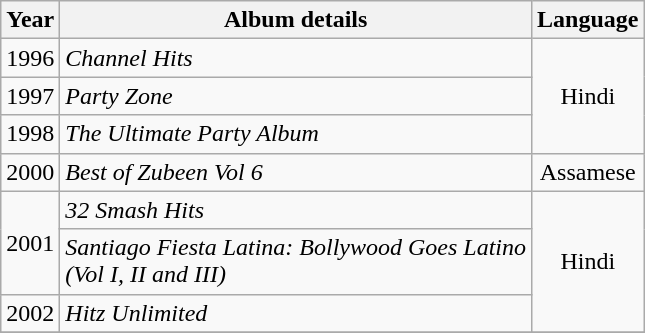<table class="wikitable" style="text-align:center;">
<tr>
<th>Year</th>
<th>Album details</th>
<th>Language</th>
</tr>
<tr>
<td>1996</td>
<td style="text-align:left;"><em>Channel Hits</em></td>
<td rowspan="3">Hindi</td>
</tr>
<tr>
<td>1997</td>
<td style="text-align:left;"><em>Party Zone</em></td>
</tr>
<tr>
<td>1998</td>
<td style="text-align:left;"><em>The Ultimate Party Album</em></td>
</tr>
<tr>
<td>2000</td>
<td style="text-align:left;"><em>Best of Zubeen Vol 6</em></td>
<td>Assamese</td>
</tr>
<tr>
<td rowspan="2">2001</td>
<td style="text-align:left;"><em>32 Smash Hits</em></td>
<td rowspan="3">Hindi</td>
</tr>
<tr>
<td style="text-align:left;"><em>Santiago Fiesta Latina: Bollywood Goes Latino <br> (Vol I, II and III)</em></td>
</tr>
<tr>
<td>2002</td>
<td style="text-align:left;"><em>Hitz Unlimited</em></td>
</tr>
<tr>
</tr>
</table>
